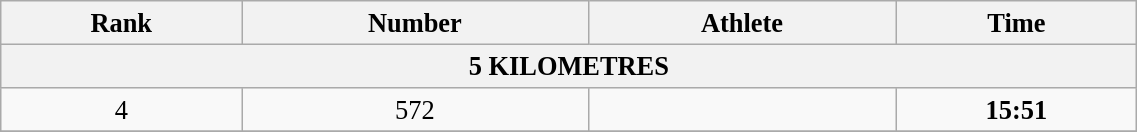<table class="wikitable" style=" text-align:center; font-size:110%;" width="60%">
<tr>
<th>Rank</th>
<th>Number</th>
<th>Athlete</th>
<th>Time</th>
</tr>
<tr>
<th colspan="4">5 KILOMETRES</th>
</tr>
<tr>
<td>4</td>
<td>572</td>
<td align=left></td>
<td><strong>15:51</strong></td>
</tr>
<tr>
</tr>
</table>
